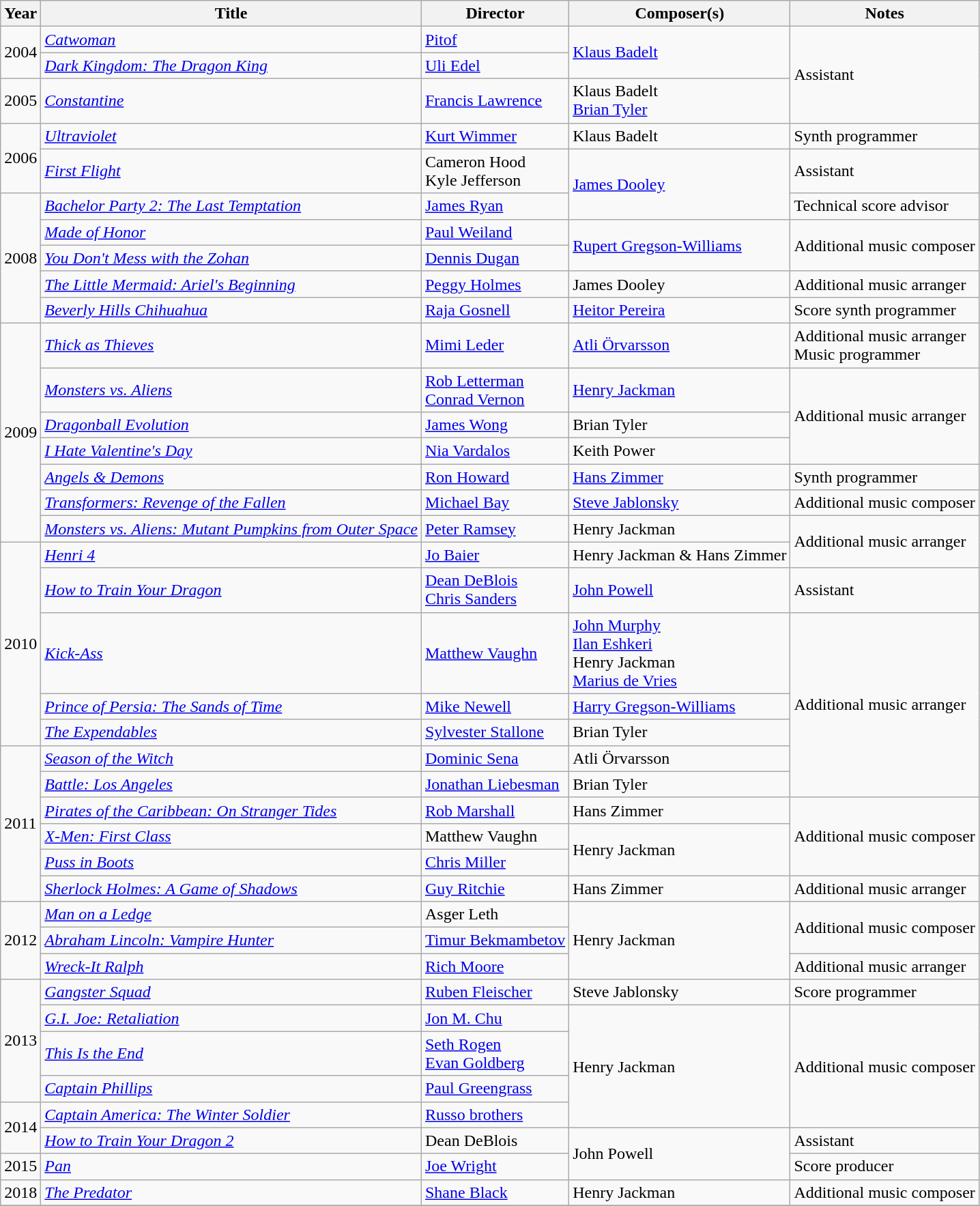<table class="wikitable sortable">
<tr>
<th>Year</th>
<th>Title</th>
<th>Director</th>
<th>Composer(s)</th>
<th>Notes</th>
</tr>
<tr>
<td rowspan="2">2004</td>
<td><em><a href='#'>Catwoman</a></em></td>
<td><a href='#'>Pitof</a></td>
<td rowspan="2"><a href='#'>Klaus Badelt</a></td>
<td rowspan="3">Assistant</td>
</tr>
<tr>
<td><em><a href='#'>Dark Kingdom: The Dragon King</a></em></td>
<td><a href='#'>Uli Edel</a></td>
</tr>
<tr>
<td>2005</td>
<td><em><a href='#'>Constantine</a></em></td>
<td><a href='#'>Francis Lawrence</a></td>
<td>Klaus Badelt<br><a href='#'>Brian Tyler</a></td>
</tr>
<tr>
<td rowspan="2">2006</td>
<td><em><a href='#'>Ultraviolet</a></em></td>
<td><a href='#'>Kurt Wimmer</a></td>
<td>Klaus Badelt</td>
<td>Synth programmer</td>
</tr>
<tr>
<td><em><a href='#'>First Flight</a></em></td>
<td>Cameron Hood<br>Kyle Jefferson</td>
<td rowspan="2"><a href='#'>James Dooley</a></td>
<td>Assistant</td>
</tr>
<tr>
<td rowspan="5">2008</td>
<td><em><a href='#'>Bachelor Party 2: The Last Temptation</a></em></td>
<td><a href='#'>James Ryan</a></td>
<td>Technical score advisor</td>
</tr>
<tr>
<td><em><a href='#'>Made of Honor</a></em></td>
<td><a href='#'>Paul Weiland</a></td>
<td rowspan="2"><a href='#'>Rupert Gregson-Williams</a></td>
<td rowspan="2">Additional music composer</td>
</tr>
<tr>
<td><em><a href='#'>You Don't Mess with the Zohan</a></em></td>
<td><a href='#'>Dennis Dugan</a></td>
</tr>
<tr>
<td><em><a href='#'>The Little Mermaid: Ariel's Beginning</a></em></td>
<td><a href='#'>Peggy Holmes</a></td>
<td>James Dooley</td>
<td>Additional music arranger</td>
</tr>
<tr>
<td><em><a href='#'>Beverly Hills Chihuahua</a></em></td>
<td><a href='#'>Raja Gosnell</a></td>
<td><a href='#'>Heitor Pereira</a></td>
<td>Score synth programmer</td>
</tr>
<tr>
<td rowspan="7">2009</td>
<td><em><a href='#'>Thick as Thieves</a></em></td>
<td><a href='#'>Mimi Leder</a></td>
<td><a href='#'>Atli Örvarsson</a></td>
<td>Additional music arranger<br>Music programmer</td>
</tr>
<tr>
<td><em><a href='#'>Monsters vs. Aliens</a></em></td>
<td><a href='#'>Rob Letterman</a><br><a href='#'>Conrad Vernon</a></td>
<td><a href='#'>Henry Jackman</a></td>
<td rowspan="3">Additional music arranger</td>
</tr>
<tr>
<td><em><a href='#'>Dragonball Evolution</a></em></td>
<td><a href='#'>James Wong</a></td>
<td>Brian Tyler</td>
</tr>
<tr>
<td><em><a href='#'>I Hate Valentine's Day</a></em></td>
<td><a href='#'>Nia Vardalos</a></td>
<td>Keith Power</td>
</tr>
<tr>
<td><em><a href='#'>Angels & Demons</a></em></td>
<td><a href='#'>Ron Howard</a></td>
<td><a href='#'>Hans Zimmer</a></td>
<td>Synth programmer</td>
</tr>
<tr>
<td><em><a href='#'>Transformers: Revenge of the Fallen</a></em></td>
<td><a href='#'>Michael Bay</a></td>
<td><a href='#'>Steve Jablonsky</a></td>
<td>Additional music composer</td>
</tr>
<tr>
<td><em><a href='#'>Monsters vs. Aliens: Mutant Pumpkins from Outer Space</a></em></td>
<td><a href='#'>Peter Ramsey</a></td>
<td>Henry Jackman</td>
<td rowspan="2">Additional music arranger</td>
</tr>
<tr>
<td rowspan="5">2010</td>
<td><em><a href='#'>Henri 4</a></em></td>
<td><a href='#'>Jo Baier</a></td>
<td>Henry Jackman & Hans Zimmer</td>
</tr>
<tr>
<td><em><a href='#'>How to Train Your Dragon</a></em></td>
<td><a href='#'>Dean DeBlois</a><br><a href='#'>Chris Sanders</a></td>
<td><a href='#'>John Powell</a></td>
<td>Assistant</td>
</tr>
<tr>
<td><em><a href='#'>Kick-Ass</a></em></td>
<td><a href='#'>Matthew Vaughn</a></td>
<td><a href='#'>John Murphy</a><br><a href='#'>Ilan Eshkeri</a><br>Henry Jackman<br><a href='#'>Marius de Vries</a></td>
<td rowspan="5">Additional music arranger</td>
</tr>
<tr>
<td><em><a href='#'>Prince of Persia: The Sands of Time</a></em></td>
<td><a href='#'>Mike Newell</a></td>
<td><a href='#'>Harry Gregson-Williams</a></td>
</tr>
<tr>
<td><em><a href='#'>The Expendables</a></em></td>
<td><a href='#'>Sylvester Stallone</a></td>
<td>Brian Tyler</td>
</tr>
<tr>
<td rowspan="6">2011</td>
<td><em><a href='#'>Season of the Witch</a></em></td>
<td><a href='#'>Dominic Sena</a></td>
<td>Atli Örvarsson</td>
</tr>
<tr>
<td><em><a href='#'>Battle: Los Angeles</a></em></td>
<td><a href='#'>Jonathan Liebesman</a></td>
<td>Brian Tyler</td>
</tr>
<tr>
<td><em><a href='#'>Pirates of the Caribbean: On Stranger Tides</a></em></td>
<td><a href='#'>Rob Marshall</a></td>
<td>Hans Zimmer</td>
<td rowspan="3">Additional music composer</td>
</tr>
<tr>
<td><em><a href='#'>X-Men: First Class</a></em></td>
<td>Matthew Vaughn</td>
<td rowspan="2">Henry Jackman</td>
</tr>
<tr>
<td><em><a href='#'>Puss in Boots</a></em></td>
<td><a href='#'>Chris Miller</a></td>
</tr>
<tr>
<td><em><a href='#'>Sherlock Holmes: A Game of Shadows</a></em></td>
<td><a href='#'>Guy Ritchie</a></td>
<td>Hans Zimmer</td>
<td>Additional music arranger</td>
</tr>
<tr>
<td rowspan="3">2012</td>
<td><em><a href='#'>Man on a Ledge</a></em></td>
<td>Asger Leth</td>
<td rowspan="3">Henry Jackman</td>
<td rowspan="2">Additional music composer</td>
</tr>
<tr>
<td><em><a href='#'>Abraham Lincoln: Vampire Hunter</a></em></td>
<td><a href='#'>Timur Bekmambetov</a></td>
</tr>
<tr>
<td><em><a href='#'>Wreck-It Ralph</a></em></td>
<td><a href='#'>Rich Moore</a></td>
<td>Additional music arranger</td>
</tr>
<tr>
<td rowspan="4">2013</td>
<td><em><a href='#'>Gangster Squad</a></em></td>
<td><a href='#'>Ruben Fleischer</a></td>
<td>Steve Jablonsky</td>
<td>Score programmer</td>
</tr>
<tr>
<td><em><a href='#'>G.I. Joe: Retaliation</a></em></td>
<td><a href='#'>Jon M. Chu</a></td>
<td rowspan="4">Henry Jackman</td>
<td rowspan="4">Additional music composer</td>
</tr>
<tr>
<td><em><a href='#'>This Is the End</a></em></td>
<td><a href='#'>Seth Rogen</a><br><a href='#'>Evan Goldberg</a></td>
</tr>
<tr>
<td><em><a href='#'>Captain Phillips</a></em></td>
<td><a href='#'>Paul Greengrass</a></td>
</tr>
<tr>
<td rowspan="2">2014</td>
<td><em><a href='#'>Captain America: The Winter Soldier</a></em></td>
<td><a href='#'>Russo brothers</a></td>
</tr>
<tr>
<td><em><a href='#'>How to Train Your Dragon 2</a></em></td>
<td>Dean DeBlois</td>
<td rowspan="2">John Powell</td>
<td>Assistant</td>
</tr>
<tr>
<td>2015</td>
<td><em><a href='#'>Pan</a></em></td>
<td><a href='#'>Joe Wright</a></td>
<td>Score producer</td>
</tr>
<tr>
<td>2018</td>
<td><em><a href='#'>The Predator</a></em></td>
<td><a href='#'>Shane Black</a></td>
<td>Henry Jackman</td>
<td>Additional music composer</td>
</tr>
<tr>
</tr>
</table>
